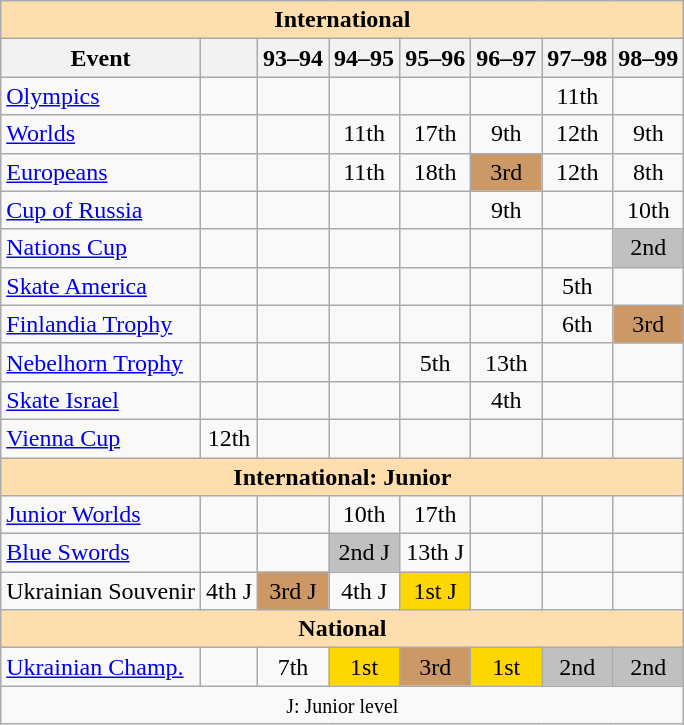<table class="wikitable" style="text-align:center">
<tr>
<th style="background-color: #ffdead; " colspan=8 align=center>International</th>
</tr>
<tr>
<th>Event</th>
<th></th>
<th>93–94</th>
<th>94–95</th>
<th>95–96</th>
<th>96–97</th>
<th>97–98</th>
<th>98–99</th>
</tr>
<tr>
<td align=left><a href='#'>Olympics</a></td>
<td></td>
<td></td>
<td></td>
<td></td>
<td></td>
<td>11th</td>
<td></td>
</tr>
<tr>
<td align=left><a href='#'>Worlds</a></td>
<td></td>
<td></td>
<td>11th</td>
<td>17th</td>
<td>9th</td>
<td>12th</td>
<td>9th</td>
</tr>
<tr>
<td align=left><a href='#'>Europeans</a></td>
<td></td>
<td></td>
<td>11th</td>
<td>18th</td>
<td bgcolor=cc9966>3rd</td>
<td>12th</td>
<td>8th</td>
</tr>
<tr>
<td align=left> <a href='#'>Cup of Russia</a></td>
<td></td>
<td></td>
<td></td>
<td></td>
<td>9th</td>
<td></td>
<td>10th</td>
</tr>
<tr>
<td align=left> <a href='#'>Nations Cup</a></td>
<td></td>
<td></td>
<td></td>
<td></td>
<td></td>
<td></td>
<td bgcolor=silver>2nd</td>
</tr>
<tr>
<td align=left> <a href='#'>Skate America</a></td>
<td></td>
<td></td>
<td></td>
<td></td>
<td></td>
<td>5th</td>
<td></td>
</tr>
<tr>
<td align=left><a href='#'>Finlandia Trophy</a></td>
<td></td>
<td></td>
<td></td>
<td></td>
<td></td>
<td>6th</td>
<td bgcolor=cc9966>3rd</td>
</tr>
<tr>
<td align=left><a href='#'>Nebelhorn Trophy</a></td>
<td></td>
<td></td>
<td></td>
<td>5th</td>
<td>13th</td>
<td></td>
<td></td>
</tr>
<tr>
<td align=left><a href='#'>Skate Israel</a></td>
<td></td>
<td></td>
<td></td>
<td></td>
<td>4th</td>
<td></td>
<td></td>
</tr>
<tr>
<td align=left><a href='#'>Vienna Cup</a></td>
<td>12th</td>
<td></td>
<td></td>
<td></td>
<td></td>
<td></td>
<td></td>
</tr>
<tr>
<th style="background-color: #ffdead; " colspan=8 align=center>International: Junior</th>
</tr>
<tr>
<td align=left><a href='#'>Junior Worlds</a></td>
<td></td>
<td></td>
<td>10th</td>
<td>17th</td>
<td></td>
<td></td>
<td></td>
</tr>
<tr>
<td align=left><a href='#'>Blue Swords</a></td>
<td></td>
<td></td>
<td bgcolor=silver>2nd J</td>
<td>13th J</td>
<td></td>
<td></td>
<td></td>
</tr>
<tr>
<td align=left>Ukrainian Souvenir</td>
<td>4th J</td>
<td bgcolor=cc9966>3rd J</td>
<td>4th J</td>
<td bgcolor=gold>1st J</td>
<td></td>
<td></td>
<td></td>
</tr>
<tr>
<th style="background-color: #ffdead; " colspan=8 align=center>National</th>
</tr>
<tr>
<td align=left><a href='#'>Ukrainian Champ.</a></td>
<td></td>
<td>7th</td>
<td bgcolor=gold>1st</td>
<td bgcolor=cc9966>3rd</td>
<td bgcolor=gold>1st</td>
<td bgcolor=silver>2nd</td>
<td bgcolor=silver>2nd</td>
</tr>
<tr>
<td colspan=8 align=center><small> J: Junior level </small></td>
</tr>
</table>
